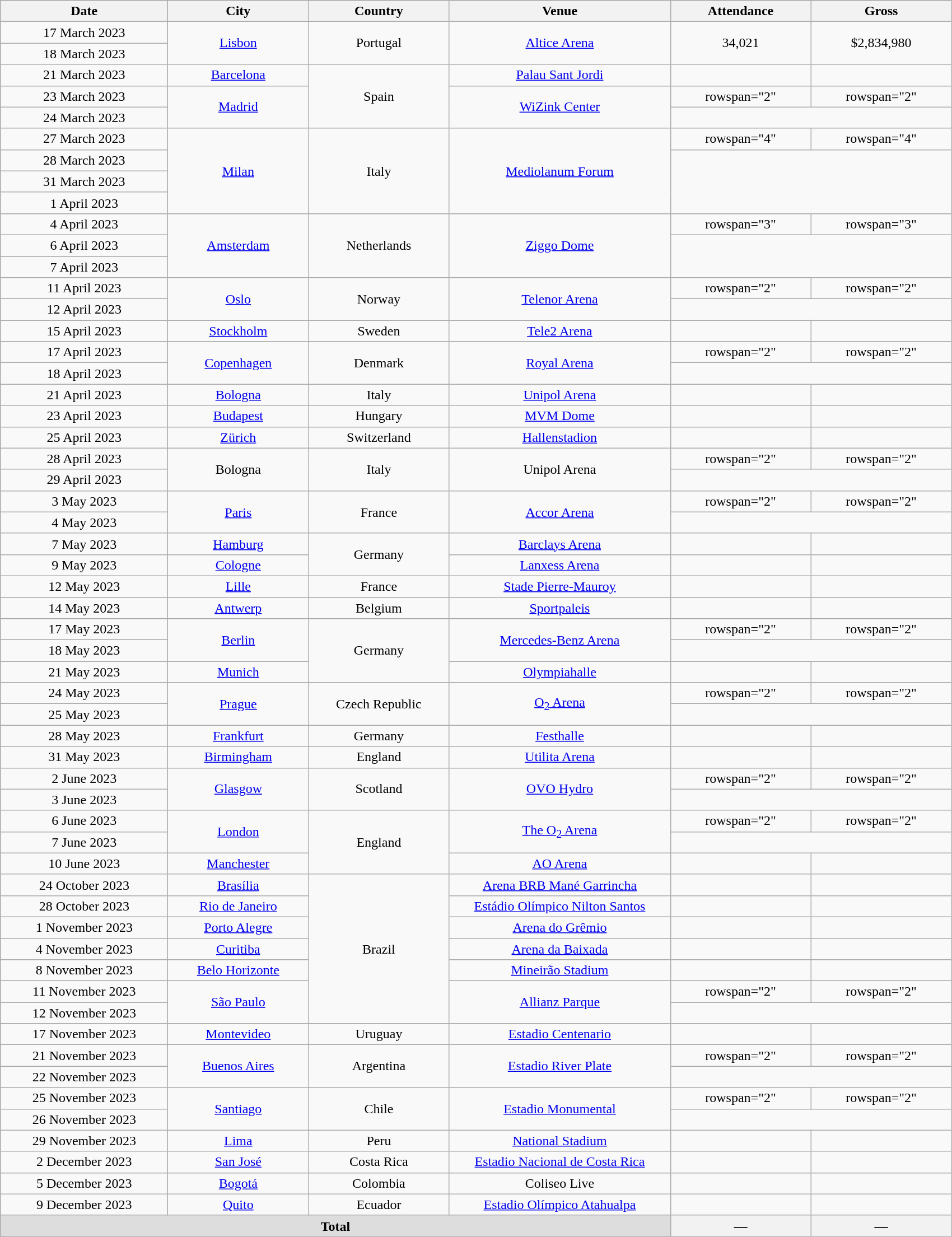<table class="wikitable" style="text-align:center;">
<tr>
<th scope="col" style="width:12em;">Date</th>
<th scope="col" style="width:10em;">City</th>
<th scope="col" style="width:10em;">Country</th>
<th scope="col" style="width:16em;">Venue</th>
<th scope="col" style="width:10em;">Attendance</th>
<th scope="col" style="width:10em;">Gross</th>
</tr>
<tr>
<td>17 March 2023</td>
<td rowspan="2"><a href='#'>Lisbon</a></td>
<td rowspan="2">Portugal</td>
<td rowspan="2"><a href='#'>Altice Arena</a></td>
<td rowspan="2">34,021</td>
<td rowspan="2">$2,834,980</td>
</tr>
<tr>
<td>18 March 2023</td>
</tr>
<tr>
<td>21 March 2023</td>
<td><a href='#'>Barcelona</a></td>
<td rowspan="3">Spain</td>
<td><a href='#'>Palau Sant Jordi</a></td>
<td></td>
<td></td>
</tr>
<tr>
<td>23 March 2023</td>
<td rowspan="2"><a href='#'>Madrid</a></td>
<td rowspan="2"><a href='#'>WiZink Center</a></td>
<td>rowspan="2" </td>
<td>rowspan="2" </td>
</tr>
<tr>
<td>24 March 2023</td>
</tr>
<tr>
<td>27 March 2023</td>
<td rowspan="4"><a href='#'>Milan</a></td>
<td rowspan="4">Italy</td>
<td rowspan="4"><a href='#'>Mediolanum Forum</a></td>
<td>rowspan="4" </td>
<td>rowspan="4" </td>
</tr>
<tr>
<td>28 March 2023</td>
</tr>
<tr>
<td>31 March 2023</td>
</tr>
<tr>
<td>1 April 2023</td>
</tr>
<tr>
<td>4 April 2023</td>
<td rowspan="3"><a href='#'>Amsterdam</a></td>
<td rowspan="3">Netherlands</td>
<td rowspan="3"><a href='#'>Ziggo Dome</a></td>
<td>rowspan="3" </td>
<td>rowspan="3" </td>
</tr>
<tr>
<td>6 April 2023</td>
</tr>
<tr>
<td>7 April 2023</td>
</tr>
<tr>
<td>11 April 2023</td>
<td rowspan="2"><a href='#'>Oslo</a></td>
<td rowspan="2">Norway</td>
<td rowspan="2"><a href='#'>Telenor Arena</a></td>
<td>rowspan="2" </td>
<td>rowspan="2" </td>
</tr>
<tr>
<td>12 April 2023</td>
</tr>
<tr>
<td>15 April 2023</td>
<td><a href='#'>Stockholm</a></td>
<td>Sweden</td>
<td><a href='#'>Tele2 Arena</a></td>
<td></td>
<td></td>
</tr>
<tr>
<td>17 April 2023</td>
<td rowspan="2"><a href='#'>Copenhagen</a></td>
<td rowspan="2">Denmark</td>
<td rowspan="2"><a href='#'>Royal Arena</a></td>
<td>rowspan="2" </td>
<td>rowspan="2" </td>
</tr>
<tr>
<td>18 April 2023</td>
</tr>
<tr>
<td>21 April 2023</td>
<td><a href='#'>Bologna</a></td>
<td>Italy</td>
<td><a href='#'>Unipol Arena</a></td>
<td></td>
<td></td>
</tr>
<tr>
<td>23 April 2023</td>
<td><a href='#'>Budapest</a></td>
<td>Hungary</td>
<td><a href='#'>MVM Dome</a></td>
<td></td>
<td></td>
</tr>
<tr>
<td>25 April 2023</td>
<td><a href='#'>Zürich</a></td>
<td>Switzerland</td>
<td><a href='#'>Hallenstadion</a></td>
<td></td>
<td></td>
</tr>
<tr>
<td>28 April 2023</td>
<td rowspan="2">Bologna</td>
<td rowspan="2">Italy</td>
<td rowspan="2">Unipol Arena</td>
<td>rowspan="2" </td>
<td>rowspan="2" </td>
</tr>
<tr>
<td>29 April 2023</td>
</tr>
<tr>
<td>3 May 2023</td>
<td rowspan="2"><a href='#'>Paris</a></td>
<td rowspan="2">France</td>
<td rowspan="2"><a href='#'>Accor Arena</a></td>
<td>rowspan="2" </td>
<td>rowspan="2" </td>
</tr>
<tr>
<td>4 May 2023</td>
</tr>
<tr>
<td>7 May 2023</td>
<td><a href='#'>Hamburg</a></td>
<td rowspan="2">Germany</td>
<td><a href='#'>Barclays Arena</a></td>
<td></td>
<td></td>
</tr>
<tr>
<td>9 May 2023</td>
<td><a href='#'>Cologne</a></td>
<td><a href='#'>Lanxess Arena</a></td>
<td></td>
<td></td>
</tr>
<tr>
<td>12 May 2023</td>
<td><a href='#'>Lille</a></td>
<td>France</td>
<td><a href='#'>Stade Pierre-Mauroy</a></td>
<td></td>
<td></td>
</tr>
<tr>
<td>14 May 2023</td>
<td><a href='#'>Antwerp</a></td>
<td>Belgium</td>
<td><a href='#'>Sportpaleis</a></td>
<td></td>
<td></td>
</tr>
<tr>
<td>17 May 2023</td>
<td rowspan="2"><a href='#'>Berlin</a></td>
<td rowspan="3">Germany</td>
<td rowspan="2"><a href='#'>Mercedes-Benz Arena</a></td>
<td>rowspan="2" </td>
<td>rowspan="2" </td>
</tr>
<tr>
<td>18 May 2023</td>
</tr>
<tr>
<td>21 May 2023</td>
<td><a href='#'>Munich</a></td>
<td><a href='#'>Olympiahalle</a></td>
<td></td>
<td></td>
</tr>
<tr>
<td>24 May 2023</td>
<td rowspan="2"><a href='#'>Prague</a></td>
<td rowspan="2">Czech Republic</td>
<td rowspan="2"><a href='#'>O<sub>2</sub> Arena</a></td>
<td>rowspan="2" </td>
<td>rowspan="2" </td>
</tr>
<tr>
<td>25 May 2023</td>
</tr>
<tr>
<td>28 May 2023</td>
<td><a href='#'>Frankfurt</a></td>
<td>Germany</td>
<td><a href='#'>Festhalle</a></td>
<td></td>
<td></td>
</tr>
<tr>
<td>31 May 2023</td>
<td><a href='#'>Birmingham</a></td>
<td>England</td>
<td><a href='#'>Utilita Arena</a></td>
<td></td>
<td></td>
</tr>
<tr>
<td>2 June 2023</td>
<td rowspan="2"><a href='#'>Glasgow</a></td>
<td rowspan="2">Scotland</td>
<td rowspan="2"><a href='#'>OVO Hydro</a></td>
<td>rowspan="2" </td>
<td>rowspan="2" </td>
</tr>
<tr>
<td>3 June 2023</td>
</tr>
<tr>
<td>6 June 2023</td>
<td rowspan="2"><a href='#'>London</a></td>
<td rowspan="3">England</td>
<td rowspan="2"><a href='#'>The O<sub>2</sub> Arena</a></td>
<td>rowspan="2" </td>
<td>rowspan="2" </td>
</tr>
<tr>
<td>7 June 2023</td>
</tr>
<tr>
<td>10 June 2023</td>
<td><a href='#'>Manchester</a></td>
<td><a href='#'>AO Arena</a></td>
<td></td>
<td></td>
</tr>
<tr>
<td>24 October 2023</td>
<td><a href='#'>Brasília</a></td>
<td rowspan="7">Brazil</td>
<td><a href='#'>Arena BRB Mané Garrincha</a></td>
<td></td>
<td></td>
</tr>
<tr>
<td>28 October 2023</td>
<td><a href='#'>Rio de Janeiro</a></td>
<td><a href='#'>Estádio Olímpico Nilton Santos</a></td>
<td></td>
<td></td>
</tr>
<tr>
<td>1 November 2023</td>
<td><a href='#'>Porto Alegre</a></td>
<td><a href='#'>Arena do Grêmio</a></td>
<td></td>
<td></td>
</tr>
<tr>
<td>4 November 2023</td>
<td><a href='#'>Curitiba</a></td>
<td><a href='#'>Arena da Baixada</a></td>
<td></td>
<td></td>
</tr>
<tr>
<td>8 November 2023</td>
<td><a href='#'>Belo Horizonte</a></td>
<td><a href='#'>Mineirão Stadium</a></td>
<td></td>
<td></td>
</tr>
<tr>
<td>11 November 2023</td>
<td rowspan="2"><a href='#'>São Paulo</a></td>
<td rowspan="2"><a href='#'>Allianz Parque</a></td>
<td>rowspan="2" </td>
<td>rowspan="2" </td>
</tr>
<tr>
<td>12 November 2023</td>
</tr>
<tr>
<td>17 November 2023</td>
<td><a href='#'>Montevideo</a></td>
<td>Uruguay</td>
<td><a href='#'>Estadio Centenario</a></td>
<td></td>
<td></td>
</tr>
<tr>
<td>21 November 2023</td>
<td rowspan="2"><a href='#'>Buenos Aires</a></td>
<td rowspan="2">Argentina</td>
<td rowspan="2"><a href='#'>Estadio River Plate</a></td>
<td>rowspan="2" </td>
<td>rowspan="2" </td>
</tr>
<tr>
<td>22 November 2023</td>
</tr>
<tr>
<td>25 November 2023</td>
<td rowspan="2"><a href='#'>Santiago</a></td>
<td rowspan="2">Chile</td>
<td rowspan="2"><a href='#'>Estadio Monumental</a></td>
<td>rowspan="2" </td>
<td>rowspan="2" </td>
</tr>
<tr>
<td>26 November 2023</td>
</tr>
<tr>
<td>29 November 2023</td>
<td><a href='#'>Lima</a></td>
<td>Peru</td>
<td><a href='#'>National Stadium</a></td>
<td></td>
<td></td>
</tr>
<tr>
<td>2 December 2023</td>
<td><a href='#'>San José</a></td>
<td>Costa Rica</td>
<td><a href='#'>Estadio Nacional de Costa Rica</a></td>
<td></td>
<td></td>
</tr>
<tr>
<td>5 December 2023</td>
<td><a href='#'>Bogotá</a></td>
<td>Colombia</td>
<td>Coliseo Live</td>
<td></td>
<td></td>
</tr>
<tr>
<td>9 December 2023</td>
<td><a href='#'>Quito</a></td>
<td>Ecuador</td>
<td><a href='#'>Estadio Olímpico Atahualpa</a></td>
<td></td>
<td></td>
</tr>
<tr>
<th colspan="4" style="background:#ddd;">Total</th>
<th>—</th>
<th>—</th>
</tr>
</table>
